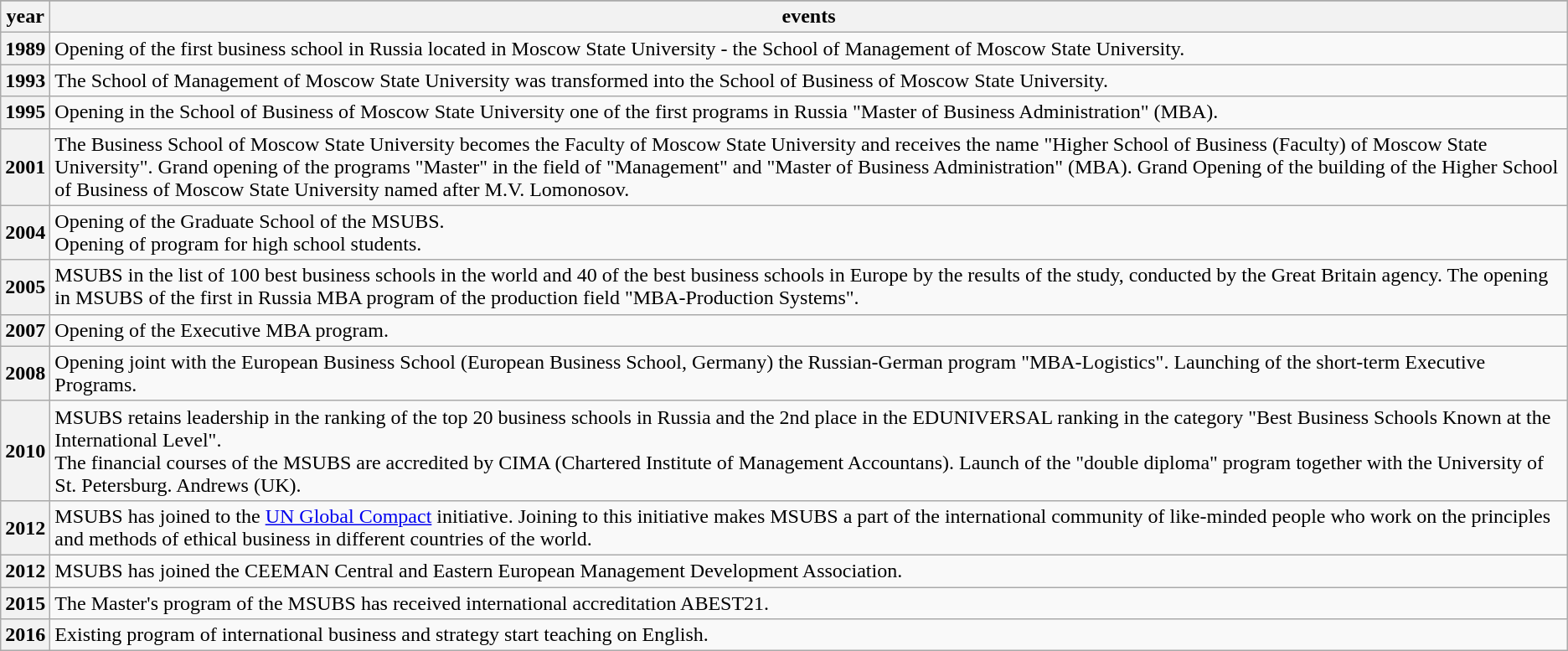<table class="wikitable plainrowheaders sortable" style="text-align: center;">
<tr>
</tr>
<tr>
<th scope="col">year</th>
<th scope="col">events</th>
</tr>
<tr>
<th scope="row">1989</th>
<td style="text-align:left;">Opening of the first business school in Russia located in Moscow State University  - the School of Management of Moscow State University.</td>
</tr>
<tr>
<th scope="row">1993</th>
<td style="text-align:left;">The School of Management of Moscow State University was transformed into the School of Business of Moscow State University.</td>
</tr>
<tr>
<th scope="row">1995</th>
<td style="text-align:left;">Opening in the School of Business of Moscow State University one of the first programs in Russia "Master of Business Administration" (MBA).</td>
</tr>
<tr>
<th scope="row">2001</th>
<td style="text-align:left;">The Business School of Moscow State University becomes the Faculty of Moscow State University and receives the name "Higher School of Business (Faculty) of Moscow State University". Grand opening of the programs "Master" in the field of "Management" and "Master of Business Administration" (MBA). Grand Opening of the building of the Higher School of Business of Moscow State University named after M.V. Lomonosov.</td>
</tr>
<tr>
<th scope="row">2004</th>
<td style="text-align:left;">Opening of the Graduate School of the MSUBS.<br>Opening of program for high school students.</td>
</tr>
<tr>
<th scope="row">2005</th>
<td style="text-align:left;">MSUBS in the list of 100 best business schools in the world and 40 of the best business schools in Europe by the results of the study, conducted by the Great Britain agency. The opening in MSUBS of the first in Russia MBA program of the production field "MBA-Production Systems".</td>
</tr>
<tr>
<th scope="row">2007</th>
<td style="text-align:left;">Opening of the Executive MBA program.</td>
</tr>
<tr>
<th scope="row">2008</th>
<td style="text-align:left;">Opening joint with the European Business School (European Business School, Germany) the Russian-German program "MBA-Logistics". Launching of the short-term Executive Programs.</td>
</tr>
<tr>
<th scope="row">2010</th>
<td style="text-align:left;">MSUBS retains leadership in the ranking of the top 20 business schools in Russia and the 2nd place in the EDUNIVERSAL ranking in the category "Best Business Schools Known at the International Level".<br>The financial courses of the MSUBS are accredited by CIMA (Chartered Institute of Management Accountans).
Launch of the "double diploma" program together with the University of St. Petersburg. Andrews (UK).</td>
</tr>
<tr>
<th scope="row">2012</th>
<td style="text-align:left;">MSUBS has joined to the <a href='#'>UN Global Compact</a> initiative. Joining to this initiative makes MSUBS a part of the international community of like-minded people who work on the principles and methods of ethical business in different countries of the world.</td>
</tr>
<tr>
<th scope="row">2012</th>
<td style="text-align:left;">MSUBS has joined the CEEMAN Central and Eastern European Management Development Association.</td>
</tr>
<tr>
<th scope="row">2015</th>
<td style="text-align:left;">The Master's program of the MSUBS has received international accreditation ABEST21.</td>
</tr>
<tr>
<th scope="row">2016</th>
<td style="text-align:left;">Existing program of international business and strategy start teaching on English.</td>
</tr>
</table>
